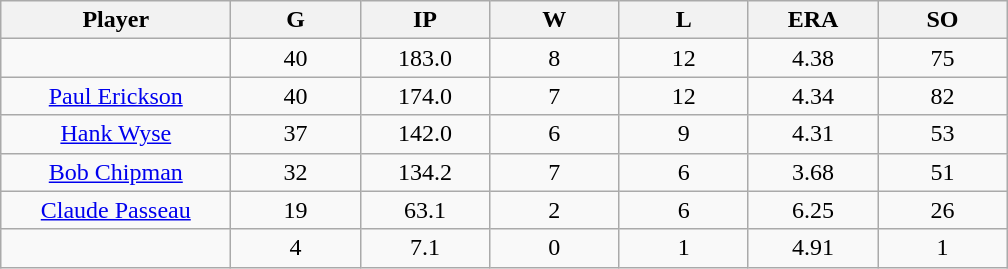<table class="wikitable sortable" style="text-align:center;">
<tr>
<th bgcolor="#DDDDFF" width="16%">Player</th>
<th bgcolor="#DDDDFF" width="9%">G</th>
<th bgcolor="#DDDDFF" width="9%">IP</th>
<th bgcolor="#DDDDFF" width="9%">W</th>
<th bgcolor="#DDDDFF" width="9%">L</th>
<th bgcolor="#DDDDFF" width="9%">ERA</th>
<th bgcolor="#DDDDFF" width="9%">SO</th>
</tr>
<tr>
<td></td>
<td>40</td>
<td>183.0</td>
<td>8</td>
<td>12</td>
<td>4.38</td>
<td>75</td>
</tr>
<tr>
<td><a href='#'>Paul Erickson</a></td>
<td>40</td>
<td>174.0</td>
<td>7</td>
<td>12</td>
<td>4.34</td>
<td>82</td>
</tr>
<tr>
<td><a href='#'>Hank Wyse</a></td>
<td>37</td>
<td>142.0</td>
<td>6</td>
<td>9</td>
<td>4.31</td>
<td>53</td>
</tr>
<tr>
<td><a href='#'>Bob Chipman</a></td>
<td>32</td>
<td>134.2</td>
<td>7</td>
<td>6</td>
<td>3.68</td>
<td>51</td>
</tr>
<tr>
<td><a href='#'>Claude Passeau</a></td>
<td>19</td>
<td>63.1</td>
<td>2</td>
<td>6</td>
<td>6.25</td>
<td>26</td>
</tr>
<tr>
<td></td>
<td>4</td>
<td>7.1</td>
<td>0</td>
<td>1</td>
<td>4.91</td>
<td>1</td>
</tr>
</table>
